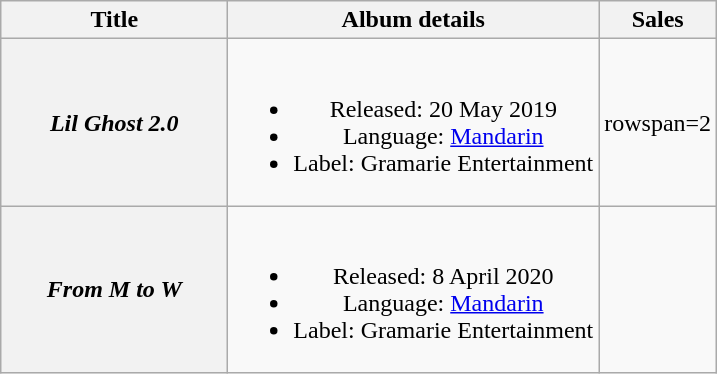<table class="wikitable plainrowheaders" style="text-align:center;">
<tr>
<th scope="col" style="width:9em;">Title</th>
<th scope="col">Album details</th>
<th>Sales</th>
</tr>
<tr>
<th scope="row"><em>Lil Ghost 2.0</em></th>
<td><br><ul><li>Released: 20 May 2019</li><li>Language: <a href='#'>Mandarin</a></li><li>Label: Gramarie Entertainment</li></ul></td>
<td>rowspan=2 </td>
</tr>
<tr>
<th scope="row"><em>From M to W</em></th>
<td><br><ul><li>Released: 8 April 2020</li><li>Language: <a href='#'>Mandarin</a></li><li>Label: Gramarie Entertainment</li></ul></td>
</tr>
</table>
